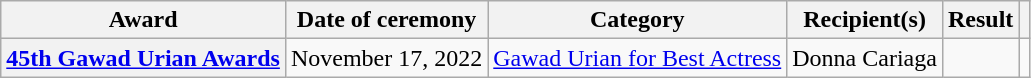<table class="wikitable sortable plainrowheaders">
<tr>
<th scope="col">Award</th>
<th scope="col" data-sort-type="date">Date of ceremony</th>
<th scope="col">Category</th>
<th scope="col">Recipient(s)</th>
<th scope="col">Result</th>
<th scope="col" class="unsortable"></th>
</tr>
<tr>
<th scope="row" rowspan="1"><a href='#'>45th Gawad Urian Awards</a></th>
<td>November 17, 2022</td>
<td><a href='#'>Gawad Urian for Best Actress</a></td>
<td>Donna Cariaga</td>
<td></td>
<td></td>
</tr>
</table>
